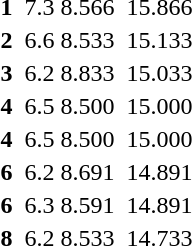<table>
<tr>
<th scope=row style="text-align:center">1</th>
<td align=left></td>
<td>7.3</td>
<td>8.566</td>
<td></td>
<td>15.866</td>
</tr>
<tr>
<th scope=row style="text-align:center">2</th>
<td align=left></td>
<td>6.6</td>
<td>8.533</td>
<td></td>
<td>15.133</td>
</tr>
<tr>
<th scope=row style="text-align:center">3</th>
<td align=left></td>
<td>6.2</td>
<td>8.833</td>
<td></td>
<td>15.033</td>
</tr>
<tr>
<th scope=row style="text-align:center">4</th>
<td align=left></td>
<td>6.5</td>
<td>8.500</td>
<td></td>
<td>15.000</td>
</tr>
<tr>
<th scope=row style="text-align:center">4</th>
<td align=left></td>
<td>6.5</td>
<td>8.500</td>
<td></td>
<td>15.000</td>
</tr>
<tr>
<th scope=row style="text-align:center">6</th>
<td align=left></td>
<td>6.2</td>
<td>8.691</td>
<td></td>
<td>14.891</td>
</tr>
<tr>
<th scope=row style="text-align:center">6</th>
<td align=left></td>
<td>6.3</td>
<td>8.591</td>
<td></td>
<td>14.891</td>
</tr>
<tr>
<th scope=row style="text-align:center">8</th>
<td align=left></td>
<td>6.2</td>
<td>8.533</td>
<td></td>
<td>14.733</td>
</tr>
<tr>
</tr>
</table>
